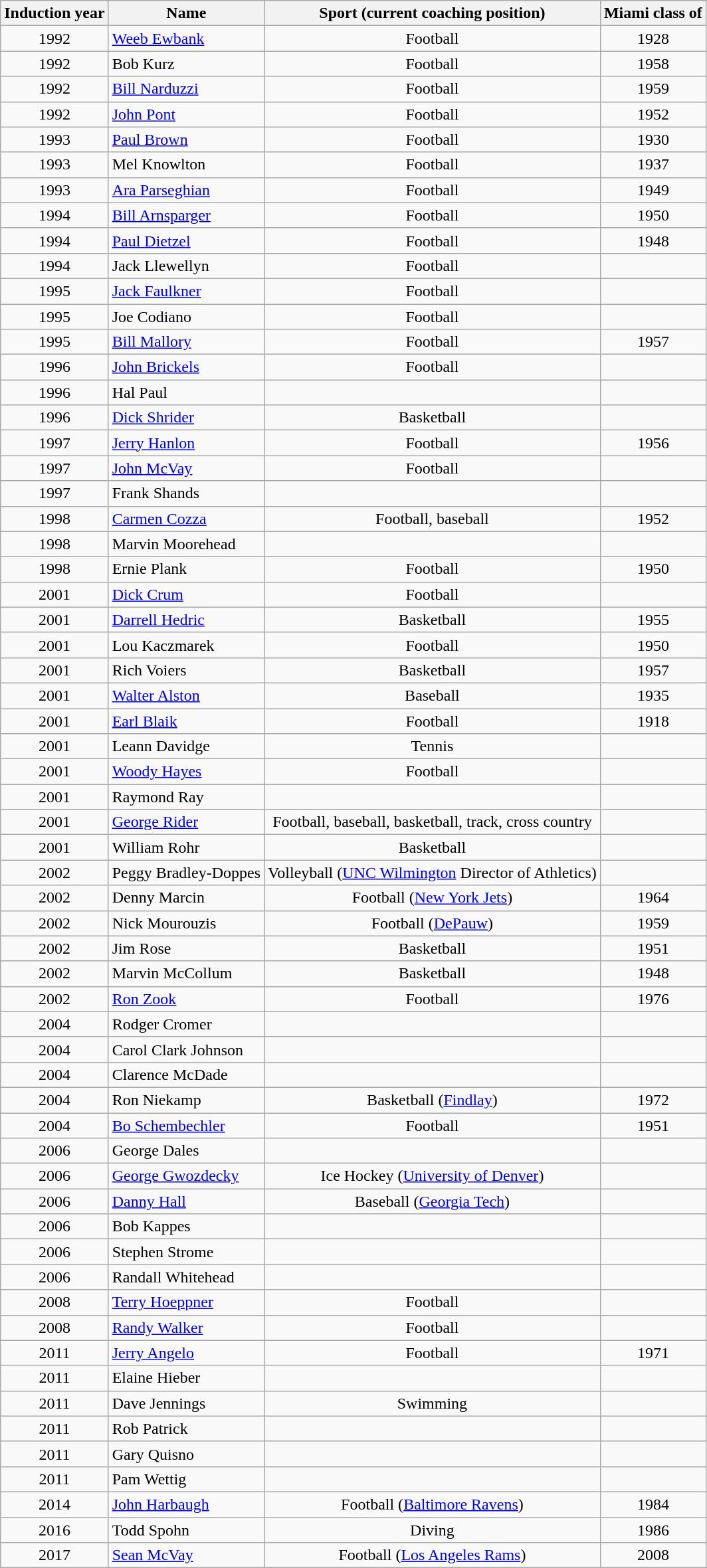<table class="wikitable" style="text-align:center;">
<tr>
<th>Induction year</th>
<th>Name</th>
<th>Sport (current coaching position)</th>
<th>Miami class of</th>
</tr>
<tr>
<td>1992</td>
<td align="left"><a href='#'>Weeb Ewbank</a></td>
<td>Football</td>
<td>1928</td>
</tr>
<tr>
<td>1992</td>
<td align="left">Bob Kurz</td>
<td>Football</td>
<td>1958</td>
</tr>
<tr>
<td>1992</td>
<td align="Left"><a href='#'>Bill Narduzzi</a></td>
<td>Football</td>
<td>1959</td>
</tr>
<tr>
<td>1992</td>
<td align="left"><a href='#'>John Pont</a></td>
<td>Football</td>
<td>1952</td>
</tr>
<tr>
<td>1993</td>
<td align="left"><a href='#'>Paul Brown</a></td>
<td>Football</td>
<td>1930</td>
</tr>
<tr>
<td>1993</td>
<td align="left">Mel Knowlton</td>
<td>Football</td>
<td>1937</td>
</tr>
<tr>
<td>1993</td>
<td align="left"><a href='#'>Ara Parseghian</a></td>
<td>Football</td>
<td>1949</td>
</tr>
<tr>
<td>1994</td>
<td align="left"><a href='#'>Bill Arnsparger</a></td>
<td>Football</td>
<td>1950</td>
</tr>
<tr>
<td>1994</td>
<td align="left"><a href='#'>Paul Dietzel</a></td>
<td>Football</td>
<td>1948</td>
</tr>
<tr>
<td>1994</td>
<td align="left">Jack Llewellyn</td>
<td>Football</td>
<td></td>
</tr>
<tr>
<td>1995</td>
<td align="left"><a href='#'>Jack Faulkner</a></td>
<td>Football</td>
<td></td>
</tr>
<tr>
<td>1995</td>
<td align="left">Joe Codiano</td>
<td>Football</td>
<td></td>
</tr>
<tr>
<td>1995</td>
<td align="left"><a href='#'>Bill Mallory</a></td>
<td>Football</td>
<td>1957</td>
</tr>
<tr>
<td>1996</td>
<td align="left"><a href='#'>John Brickels</a></td>
<td>Football</td>
<td></td>
</tr>
<tr>
<td>1996</td>
<td align="left">Hal Paul</td>
<td></td>
<td></td>
</tr>
<tr>
<td>1996</td>
<td align="left"><a href='#'>Dick Shrider</a></td>
<td>Basketball</td>
<td></td>
</tr>
<tr>
<td>1997</td>
<td align="left"><a href='#'>Jerry Hanlon</a></td>
<td>Football</td>
<td>1956</td>
</tr>
<tr>
<td>1997</td>
<td align="left"><a href='#'>John McVay</a></td>
<td>Football</td>
<td></td>
</tr>
<tr>
<td>1997</td>
<td align="left">Frank Shands</td>
<td></td>
<td></td>
</tr>
<tr>
<td>1998</td>
<td align="left"><a href='#'>Carmen Cozza</a></td>
<td>Football, baseball</td>
<td>1952</td>
</tr>
<tr>
<td>1998</td>
<td align="left">Marvin Moorehead</td>
<td></td>
<td></td>
</tr>
<tr>
<td>1998</td>
<td align="left">Ernie Plank</td>
<td>Football</td>
<td>1950</td>
</tr>
<tr>
<td>2001</td>
<td align="left"><a href='#'>Dick Crum</a></td>
<td>Football</td>
<td></td>
</tr>
<tr>
<td>2001</td>
<td align="left"><a href='#'>Darrell Hedric</a></td>
<td>Basketball</td>
<td>1955</td>
</tr>
<tr>
<td>2001</td>
<td align="left">Lou Kaczmarek</td>
<td>Football</td>
<td>1950</td>
</tr>
<tr>
<td>2001</td>
<td align="left">Rich Voiers</td>
<td>Basketball</td>
<td>1957</td>
</tr>
<tr>
<td>2001</td>
<td align="left"><a href='#'>Walter Alston</a></td>
<td>Baseball</td>
<td>1935</td>
</tr>
<tr>
<td>2001</td>
<td align="left"><a href='#'>Earl Blaik</a></td>
<td>Football</td>
<td>1918</td>
</tr>
<tr>
<td>2001</td>
<td align="left">Leann Davidge</td>
<td>Tennis</td>
<td></td>
</tr>
<tr>
<td>2001</td>
<td align="left"><a href='#'>Woody Hayes</a></td>
<td>Football</td>
<td></td>
</tr>
<tr>
<td>2001</td>
<td align="left">Raymond Ray</td>
<td></td>
<td></td>
</tr>
<tr>
<td>2001</td>
<td align="left"><a href='#'>George Rider</a></td>
<td>Football, baseball, basketball, track, cross country</td>
<td></td>
</tr>
<tr>
<td>2001</td>
<td align="left">William Rohr</td>
<td>Basketball</td>
<td></td>
</tr>
<tr>
<td>2002</td>
<td align="left">Peggy Bradley-Doppes</td>
<td>Volleyball (<a href='#'>UNC Wilmington</a> Director of Athletics)</td>
<td></td>
</tr>
<tr>
<td>2002</td>
<td align="left">Denny Marcin</td>
<td>Football (<a href='#'>New York Jets</a>)</td>
<td>1964</td>
</tr>
<tr>
<td>2002</td>
<td align="left">Nick Mourouzis</td>
<td>Football (<a href='#'>DePauw</a>)</td>
<td>1959</td>
</tr>
<tr>
<td>2002</td>
<td align="left">Jim Rose</td>
<td>Basketball</td>
<td>1951</td>
</tr>
<tr>
<td>2002</td>
<td align="left">Marvin McCollum</td>
<td>Basketball</td>
<td>1948</td>
</tr>
<tr>
<td>2002</td>
<td align="left"><a href='#'>Ron Zook</a></td>
<td>Football</td>
<td>1976</td>
</tr>
<tr>
<td>2004</td>
<td align="left">Rodger Cromer</td>
<td></td>
<td></td>
</tr>
<tr>
<td>2004</td>
<td align="left">Carol Clark Johnson</td>
<td></td>
<td></td>
</tr>
<tr>
<td>2004</td>
<td align="left">Clarence McDade</td>
<td></td>
<td></td>
</tr>
<tr>
<td>2004</td>
<td align="left">Ron Niekamp</td>
<td>Basketball (<a href='#'>Findlay</a>)</td>
<td>1972</td>
</tr>
<tr>
<td>2004</td>
<td align="left"><a href='#'>Bo Schembechler</a></td>
<td>Football</td>
<td>1951</td>
</tr>
<tr>
<td>2006</td>
<td align="left">George Dales</td>
<td></td>
<td></td>
</tr>
<tr>
<td>2006</td>
<td align="left"><a href='#'>George Gwozdecky</a></td>
<td>Ice Hockey (<a href='#'>University of Denver</a>)</td>
<td></td>
</tr>
<tr>
<td>2006</td>
<td align="left"><a href='#'>Danny Hall</a></td>
<td>Baseball (<a href='#'>Georgia Tech</a>)</td>
<td></td>
</tr>
<tr>
<td>2006</td>
<td align="left">Bob Kappes</td>
<td></td>
<td></td>
</tr>
<tr>
<td>2006</td>
<td align="left">Stephen Strome</td>
<td></td>
<td></td>
</tr>
<tr>
<td>2006</td>
<td align="left">Randall Whitehead</td>
<td></td>
<td></td>
</tr>
<tr>
<td>2008</td>
<td align="left"><a href='#'>Terry Hoeppner</a></td>
<td>Football</td>
<td></td>
</tr>
<tr>
<td>2008</td>
<td align="left"><a href='#'>Randy Walker</a></td>
<td>Football</td>
<td></td>
</tr>
<tr>
<td>2011</td>
<td align="left"><a href='#'>Jerry Angelo</a></td>
<td>Football</td>
<td>1971</td>
</tr>
<tr>
<td>2011</td>
<td align="left">Elaine Hieber</td>
<td></td>
<td></td>
</tr>
<tr>
<td>2011</td>
<td align="left">Dave Jennings</td>
<td>Swimming</td>
<td></td>
</tr>
<tr>
<td>2011</td>
<td align="left">Rob Patrick</td>
<td></td>
<td></td>
</tr>
<tr>
<td>2011</td>
<td align="left">Gary Quisno</td>
<td></td>
<td></td>
</tr>
<tr>
<td>2011</td>
<td align="left">Pam Wettig</td>
<td></td>
<td></td>
</tr>
<tr>
<td>2014</td>
<td align="left"><a href='#'>John Harbaugh</a></td>
<td>Football (<a href='#'>Baltimore Ravens</a>)</td>
<td>1984</td>
</tr>
<tr>
<td>2016</td>
<td align="left">Todd Spohn</td>
<td>Diving</td>
<td>1986</td>
</tr>
<tr>
<td>2017</td>
<td align="left"><a href='#'>Sean McVay</a></td>
<td>Football (<a href='#'>Los Angeles Rams</a>)</td>
<td>2008</td>
</tr>
</table>
